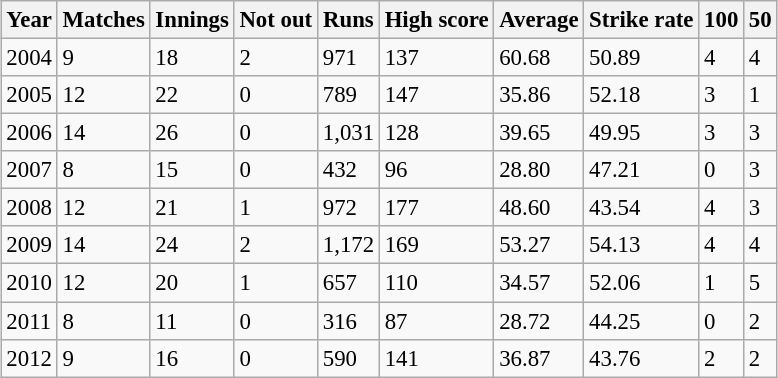<table class="wikitable sortable" style="font-size:95%; margin:auto;">
<tr>
<th>Year</th>
<th>Matches</th>
<th>Innings</th>
<th>Not out</th>
<th>Runs</th>
<th>High score</th>
<th>Average</th>
<th>Strike rate</th>
<th>100</th>
<th>50</th>
</tr>
<tr>
<td>2004</td>
<td>9</td>
<td>18</td>
<td>2</td>
<td>971</td>
<td>137</td>
<td>60.68</td>
<td>50.89</td>
<td>4</td>
<td>4</td>
</tr>
<tr>
<td>2005</td>
<td>12</td>
<td>22</td>
<td>0</td>
<td>789</td>
<td>147</td>
<td>35.86</td>
<td>52.18</td>
<td>3</td>
<td>1</td>
</tr>
<tr>
<td>2006</td>
<td>14</td>
<td>26</td>
<td>0</td>
<td>1,031</td>
<td>128</td>
<td>39.65</td>
<td>49.95</td>
<td>3</td>
<td>3</td>
</tr>
<tr>
<td>2007</td>
<td>8</td>
<td>15</td>
<td>0</td>
<td>432</td>
<td>96</td>
<td>28.80</td>
<td>47.21</td>
<td>0</td>
<td>3</td>
</tr>
<tr>
<td>2008</td>
<td>12</td>
<td>21</td>
<td>1</td>
<td>972</td>
<td>177</td>
<td>48.60</td>
<td>43.54</td>
<td>4</td>
<td>3</td>
</tr>
<tr>
<td>2009</td>
<td>14</td>
<td>24</td>
<td>2</td>
<td>1,172</td>
<td>169</td>
<td>53.27</td>
<td>54.13</td>
<td>4</td>
<td>4</td>
</tr>
<tr>
<td>2010</td>
<td>12</td>
<td>20</td>
<td>1</td>
<td>657</td>
<td>110</td>
<td>34.57</td>
<td>52.06</td>
<td>1</td>
<td>5</td>
</tr>
<tr>
<td>2011</td>
<td>8</td>
<td>11</td>
<td>0</td>
<td>316</td>
<td>87</td>
<td>28.72</td>
<td>44.25</td>
<td>0</td>
<td>2</td>
</tr>
<tr>
<td>2012</td>
<td>9</td>
<td>16</td>
<td>0</td>
<td>590</td>
<td>141</td>
<td>36.87</td>
<td>43.76</td>
<td>2</td>
<td>2</td>
</tr>
</table>
